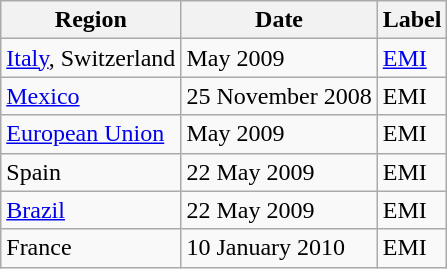<table class=wikitable>
<tr>
<th>Region</th>
<th>Date</th>
<th>Label</th>
</tr>
<tr>
<td><a href='#'>Italy</a>, Switzerland</td>
<td>May 2009</td>
<td><a href='#'>EMI</a></td>
</tr>
<tr>
<td><a href='#'>Mexico</a></td>
<td>25 November 2008</td>
<td>EMI</td>
</tr>
<tr>
<td><a href='#'>European Union</a></td>
<td>May 2009</td>
<td>EMI</td>
</tr>
<tr>
<td>Spain</td>
<td>22 May 2009</td>
<td>EMI</td>
</tr>
<tr>
<td><a href='#'>Brazil</a></td>
<td>22 May 2009</td>
<td>EMI</td>
</tr>
<tr>
<td>France</td>
<td>10 January 2010</td>
<td>EMI</td>
</tr>
</table>
